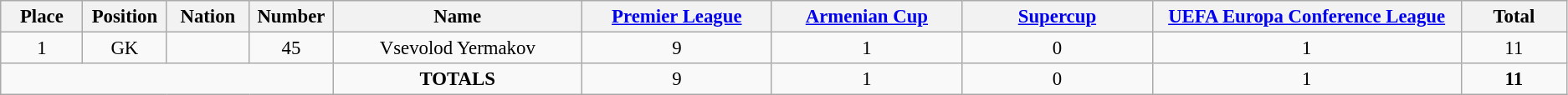<table class="wikitable" style="font-size: 95%; text-align: center;">
<tr>
<th width=60>Place</th>
<th width=60>Position</th>
<th width=60>Nation</th>
<th width=60>Number</th>
<th width=200>Name</th>
<th width=150><a href='#'>Premier League</a></th>
<th width=150><a href='#'>Armenian Cup</a></th>
<th width=150><a href='#'>Supercup</a></th>
<th width=250><a href='#'>UEFA Europa Conference League</a></th>
<th width=80><strong>Total</strong></th>
</tr>
<tr>
<td>1</td>
<td>GK</td>
<td></td>
<td>45</td>
<td>Vsevolod Yermakov</td>
<td>9</td>
<td>1</td>
<td>0</td>
<td>1</td>
<td>11</td>
</tr>
<tr>
<td colspan="4"></td>
<td><strong>TOTALS</strong></td>
<td>9</td>
<td>1</td>
<td>0</td>
<td>1</td>
<td><strong>11</strong></td>
</tr>
</table>
